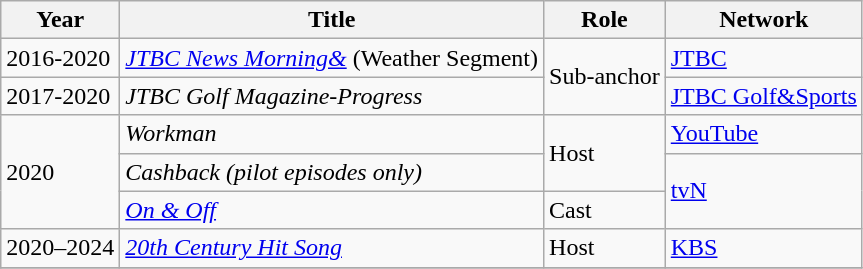<table class="wikitable sortable plainrowheaders">
<tr>
<th>Year</th>
<th>Title</th>
<th>Role</th>
<th>Network</th>
</tr>
<tr>
<td>2016-2020</td>
<td><em><a href='#'>JTBC News Morning&</a></em> (Weather Segment)</td>
<td rowspan="2">Sub-anchor</td>
<td><a href='#'>JTBC</a></td>
</tr>
<tr>
<td>2017-2020</td>
<td><em>JTBC Golf Magazine-Progress</em></td>
<td><a href='#'>JTBC Golf&Sports</a></td>
</tr>
<tr>
<td rowspan="3">2020</td>
<td><em>Workman</em></td>
<td rowspan="2">Host</td>
<td><a href='#'>YouTube</a></td>
</tr>
<tr>
<td><em>Cashback (pilot episodes only)</em></td>
<td rowspan="2"><a href='#'>tvN</a></td>
</tr>
<tr>
<td><em><a href='#'>On & Off</a></em></td>
<td>Cast</td>
</tr>
<tr>
<td>2020–2024</td>
<td><em><a href='#'>20th Century Hit Song</a></em></td>
<td>Host</td>
<td><a href='#'>KBS</a></td>
</tr>
<tr>
</tr>
</table>
